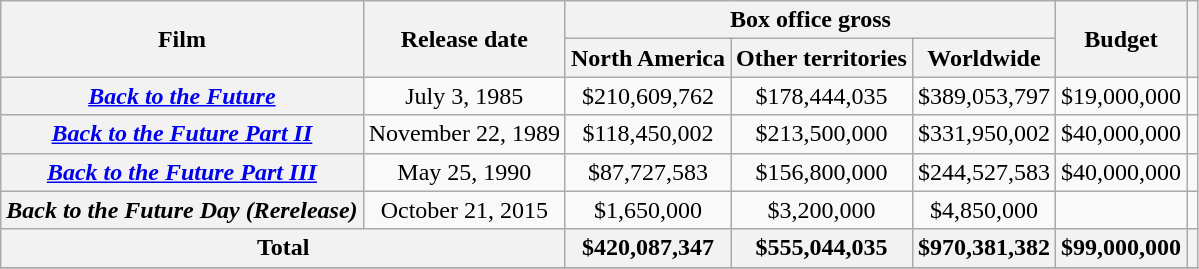<table class="wikitable plainrowheaders" style="text-align:center;">
<tr>
<th scope="col" rowspan="2">Film</th>
<th scope="col" rowspan="2">Release date</th>
<th scope="col" colspan="3">Box office gross</th>
<th scope="col" rowspan="2">Budget</th>
<th scope="col" rowspan="2"></th>
</tr>
<tr>
<th scope="col">North America</th>
<th scope="col">Other territories</th>
<th scope="col">Worldwide</th>
</tr>
<tr>
<th scope="row"><em><a href='#'>Back to the Future</a></em></th>
<td>July 3, 1985</td>
<td>$210,609,762</td>
<td>$178,444,035</td>
<td>$389,053,797</td>
<td style="text-align:center;">$19,000,000</td>
<td style="text-align:center;"></td>
</tr>
<tr>
<th scope="row"><em><a href='#'>Back to the Future Part II</a></em></th>
<td>November 22, 1989</td>
<td>$118,450,002</td>
<td>$213,500,000</td>
<td>$331,950,002</td>
<td style="text-align:center;">$40,000,000</td>
<td style="text-align:center;"></td>
</tr>
<tr>
<th scope="row"><em><a href='#'>Back to the Future Part III</a></em></th>
<td>May 25, 1990</td>
<td>$87,727,583</td>
<td>$156,800,000</td>
<td>$244,527,583</td>
<td style="text-align:center;">$40,000,000</td>
<td style="text-align:center;"></td>
</tr>
<tr>
<th scope="row"><em>Back to the Future Day (Rerelease)</em></th>
<td>October 21, 2015</td>
<td>$1,650,000</td>
<td>$3,200,000</td>
<td>$4,850,000</td>
<td></td>
<td style="text-align:center;"></td>
</tr>
<tr>
<th scope="row" colspan="2">Total</th>
<th>$420,087,347</th>
<th>$555,044,035</th>
<th>$970,381,382</th>
<th style="text-align:center;">$99,000,000</th>
<th></th>
</tr>
<tr>
</tr>
</table>
